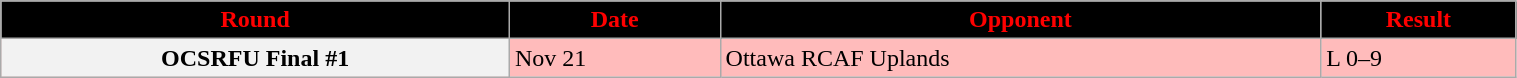<table class="wikitable" width="80%">
<tr align="center"  style="background:black;color:red;">
<td><strong>Round</strong></td>
<td><strong>Date</strong></td>
<td><strong>Opponent</strong></td>
<td><strong>Result</strong></td>
</tr>
<tr style="background:#ffbbbb">
<th>OCSRFU Final #1</th>
<td>Nov 21</td>
<td>Ottawa RCAF Uplands</td>
<td>L 0–9</td>
</tr>
</table>
